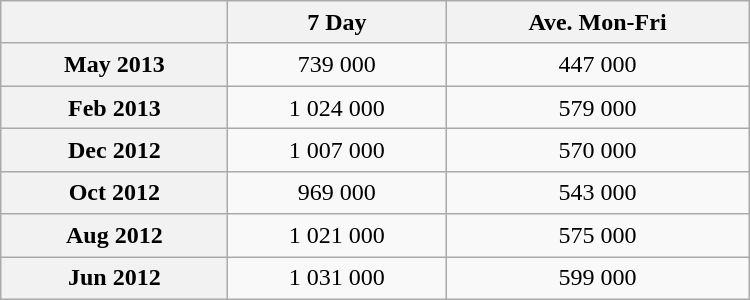<table class="wikitable sortable" style="text-align:center; width:500px; height:200px;">
<tr>
<th></th>
<th>7 Day</th>
<th>Ave. Mon-Fri</th>
</tr>
<tr>
<th scope="row">May 2013</th>
<td>739 000</td>
<td>447 000</td>
</tr>
<tr>
<th scope="row">Feb 2013</th>
<td>1 024 000</td>
<td>579 000</td>
</tr>
<tr>
<th scope="row">Dec 2012</th>
<td>1 007 000</td>
<td>570 000</td>
</tr>
<tr>
<th scope="row">Oct 2012</th>
<td>969 000</td>
<td>543 000</td>
</tr>
<tr>
<th scope="row">Aug 2012</th>
<td>1 021 000</td>
<td>575 000</td>
</tr>
<tr>
<th scope="row">Jun 2012</th>
<td>1 031 000</td>
<td>599 000</td>
</tr>
</table>
